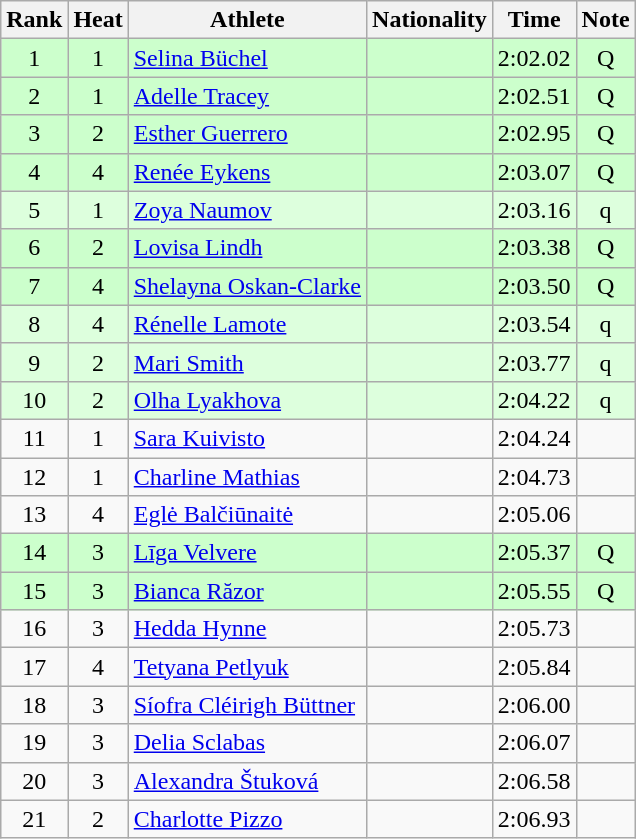<table class="wikitable sortable" style="text-align:center">
<tr>
<th>Rank</th>
<th>Heat</th>
<th>Athlete</th>
<th>Nationality</th>
<th>Time</th>
<th>Note</th>
</tr>
<tr bgcolor=ccffcc>
<td>1</td>
<td>1</td>
<td align=left><a href='#'>Selina Büchel</a></td>
<td align=left></td>
<td>2:02.02</td>
<td>Q</td>
</tr>
<tr bgcolor=ccffcc>
<td>2</td>
<td>1</td>
<td align=left><a href='#'>Adelle Tracey</a></td>
<td align=left></td>
<td>2:02.51</td>
<td>Q</td>
</tr>
<tr bgcolor=ccffcc>
<td>3</td>
<td>2</td>
<td align=left><a href='#'>Esther Guerrero</a></td>
<td align=left></td>
<td>2:02.95</td>
<td>Q</td>
</tr>
<tr bgcolor=ccffcc>
<td>4</td>
<td>4</td>
<td align=left><a href='#'>Renée Eykens</a></td>
<td align=left></td>
<td>2:03.07</td>
<td>Q</td>
</tr>
<tr bgcolor=ddffdd>
<td>5</td>
<td>1</td>
<td align=left><a href='#'>Zoya Naumov</a></td>
<td align=left></td>
<td>2:03.16</td>
<td>q</td>
</tr>
<tr bgcolor=ccffcc>
<td>6</td>
<td>2</td>
<td align=left><a href='#'>Lovisa Lindh</a></td>
<td align=left></td>
<td>2:03.38</td>
<td>Q</td>
</tr>
<tr bgcolor=ccffcc>
<td>7</td>
<td>4</td>
<td align=left><a href='#'>Shelayna Oskan-Clarke</a></td>
<td align=left></td>
<td>2:03.50</td>
<td>Q</td>
</tr>
<tr bgcolor=ddffdd>
<td>8</td>
<td>4</td>
<td align=left><a href='#'>Rénelle Lamote</a></td>
<td align=left></td>
<td>2:03.54</td>
<td>q</td>
</tr>
<tr bgcolor=ddffdd>
<td>9</td>
<td>2</td>
<td align=left><a href='#'>Mari Smith</a></td>
<td align=left></td>
<td>2:03.77</td>
<td>q</td>
</tr>
<tr bgcolor=ddffdd>
<td>10</td>
<td>2</td>
<td align=left><a href='#'>Olha Lyakhova</a></td>
<td align=left></td>
<td>2:04.22</td>
<td>q</td>
</tr>
<tr>
<td>11</td>
<td>1</td>
<td align=left><a href='#'>Sara Kuivisto</a></td>
<td align=left></td>
<td>2:04.24</td>
<td></td>
</tr>
<tr>
<td>12</td>
<td>1</td>
<td align=left><a href='#'>Charline Mathias</a></td>
<td align=left></td>
<td>2:04.73</td>
<td></td>
</tr>
<tr>
<td>13</td>
<td>4</td>
<td align=left><a href='#'>Eglė Balčiūnaitė</a></td>
<td align=left></td>
<td>2:05.06</td>
<td></td>
</tr>
<tr bgcolor=ccffcc>
<td>14</td>
<td>3</td>
<td align=left><a href='#'>Līga Velvere</a></td>
<td align=left></td>
<td>2:05.37</td>
<td>Q</td>
</tr>
<tr bgcolor=ccffcc>
<td>15</td>
<td>3</td>
<td align=left><a href='#'>Bianca Răzor</a></td>
<td align=left></td>
<td>2:05.55</td>
<td>Q</td>
</tr>
<tr>
<td>16</td>
<td>3</td>
<td align=left><a href='#'>Hedda Hynne</a></td>
<td align=left></td>
<td>2:05.73</td>
<td></td>
</tr>
<tr>
<td>17</td>
<td>4</td>
<td align=left><a href='#'>Tetyana Petlyuk</a></td>
<td align=left></td>
<td>2:05.84</td>
<td></td>
</tr>
<tr>
<td>18</td>
<td>3</td>
<td align=left><a href='#'>Síofra Cléirigh Büttner</a></td>
<td align=left></td>
<td>2:06.00</td>
<td></td>
</tr>
<tr>
<td>19</td>
<td>3</td>
<td align=left><a href='#'>Delia Sclabas</a></td>
<td align=left></td>
<td>2:06.07</td>
<td></td>
</tr>
<tr>
<td>20</td>
<td>3</td>
<td align=left><a href='#'>Alexandra Štuková</a></td>
<td align=left></td>
<td>2:06.58</td>
<td></td>
</tr>
<tr>
<td>21</td>
<td>2</td>
<td align=left><a href='#'>Charlotte Pizzo</a></td>
<td align=left></td>
<td>2:06.93</td>
<td></td>
</tr>
</table>
